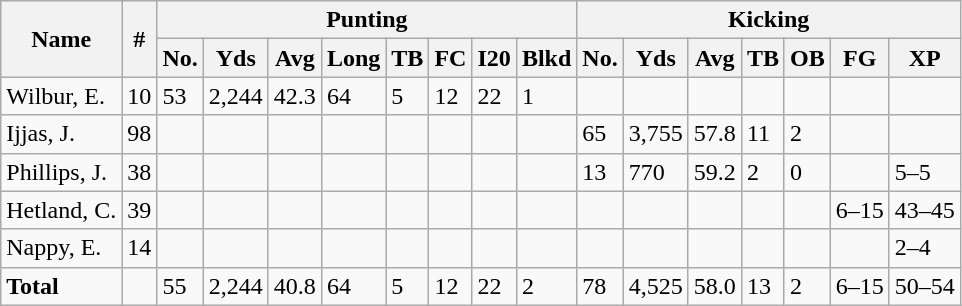<table class="wikitable" style="white-space:nowrap;">
<tr>
<th rowspan="2">Name</th>
<th rowspan="2">#</th>
<th colspan="8">Punting</th>
<th colspan="8">Kicking</th>
</tr>
<tr>
<th>No.</th>
<th>Yds</th>
<th>Avg</th>
<th>Long</th>
<th>TB</th>
<th>FC</th>
<th>I20</th>
<th>Blkd</th>
<th>No.</th>
<th>Yds</th>
<th>Avg</th>
<th>TB</th>
<th>OB</th>
<th>FG</th>
<th>XP</th>
</tr>
<tr>
<td>Wilbur, E.</td>
<td>10</td>
<td>53</td>
<td>2,244</td>
<td>42.3</td>
<td>64</td>
<td>5</td>
<td>12</td>
<td>22</td>
<td>1</td>
<td></td>
<td></td>
<td></td>
<td></td>
<td></td>
<td></td>
<td></td>
</tr>
<tr>
<td>Ijjas, J.</td>
<td>98</td>
<td></td>
<td></td>
<td></td>
<td></td>
<td></td>
<td></td>
<td></td>
<td></td>
<td>65</td>
<td>3,755</td>
<td>57.8</td>
<td>11</td>
<td>2</td>
<td></td>
<td></td>
</tr>
<tr>
<td>Phillips, J.</td>
<td>38</td>
<td></td>
<td></td>
<td></td>
<td></td>
<td></td>
<td></td>
<td></td>
<td></td>
<td>13</td>
<td>770</td>
<td>59.2</td>
<td>2</td>
<td>0</td>
<td></td>
<td>5–5</td>
</tr>
<tr>
<td>Hetland, C.</td>
<td>39</td>
<td></td>
<td></td>
<td></td>
<td></td>
<td></td>
<td></td>
<td></td>
<td></td>
<td></td>
<td></td>
<td></td>
<td></td>
<td></td>
<td>6–15</td>
<td>43–45</td>
</tr>
<tr>
<td>Nappy, E.</td>
<td>14</td>
<td></td>
<td></td>
<td></td>
<td></td>
<td></td>
<td></td>
<td></td>
<td></td>
<td></td>
<td></td>
<td></td>
<td></td>
<td></td>
<td></td>
<td>2–4</td>
</tr>
<tr>
<td><strong>Total</strong></td>
<td></td>
<td>55</td>
<td>2,244</td>
<td>40.8</td>
<td>64</td>
<td>5</td>
<td>12</td>
<td>22</td>
<td>2</td>
<td>78</td>
<td>4,525</td>
<td>58.0</td>
<td>13</td>
<td>2</td>
<td>6–15</td>
<td>50–54</td>
</tr>
</table>
